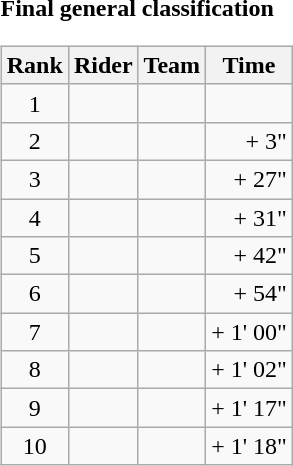<table>
<tr>
<td><strong>Final general classification</strong><br><table class="wikitable">
<tr>
<th scope="col">Rank</th>
<th scope="col">Rider</th>
<th scope="col">Team</th>
<th scope="col">Time</th>
</tr>
<tr>
<td style="text-align:center;">1</td>
<td></td>
<td></td>
<td style="text-align:right;"></td>
</tr>
<tr>
<td style="text-align:center;">2</td>
<td></td>
<td></td>
<td style="text-align:right;">+ 3"</td>
</tr>
<tr>
<td style="text-align:center;">3</td>
<td></td>
<td></td>
<td style="text-align:right;">+ 27"</td>
</tr>
<tr>
<td style="text-align:center;">4</td>
<td></td>
<td></td>
<td style="text-align:right;">+ 31"</td>
</tr>
<tr>
<td style="text-align:center;">5</td>
<td></td>
<td></td>
<td style="text-align:right;">+ 42"</td>
</tr>
<tr>
<td style="text-align:center;">6</td>
<td></td>
<td></td>
<td style="text-align:right;">+ 54"</td>
</tr>
<tr>
<td style="text-align:center;">7</td>
<td></td>
<td></td>
<td style="text-align:right;">+ 1' 00"</td>
</tr>
<tr>
<td style="text-align:center;">8</td>
<td></td>
<td></td>
<td style="text-align:right;">+ 1' 02"</td>
</tr>
<tr>
<td style="text-align:center;">9</td>
<td></td>
<td></td>
<td style="text-align:right;">+ 1' 17"</td>
</tr>
<tr>
<td style="text-align:center;">10</td>
<td></td>
<td></td>
<td style="text-align:right;">+ 1' 18"</td>
</tr>
</table>
</td>
</tr>
</table>
